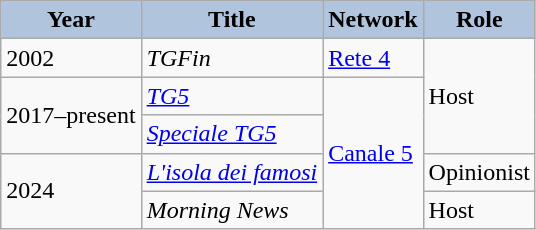<table class="wikitable" border="2" cellpadding="4">
<tr>
<th style="background:#B0C4DE;">Year</th>
<th style="background:#B0C4DE;">Title</th>
<th style="background:#B0C4DE;">Network</th>
<th style="background:#B0C4DE;">Role</th>
</tr>
<tr>
<td>2002</td>
<td><em>TGFin</em></td>
<td><a href='#'>Rete 4</a></td>
<td rowspan="3">Host</td>
</tr>
<tr>
<td rowspan="2">2017–present</td>
<td><em><a href='#'>TG5</a></em></td>
<td rowspan="4"><a href='#'>Canale 5</a></td>
</tr>
<tr>
<td><em><a href='#'>Speciale TG5</a></em></td>
</tr>
<tr>
<td rowspan="2">2024</td>
<td><em><a href='#'>L'isola dei famosi</a></em></td>
<td>Opinionist</td>
</tr>
<tr>
<td><em>Morning News</em></td>
<td>Host</td>
</tr>
</table>
